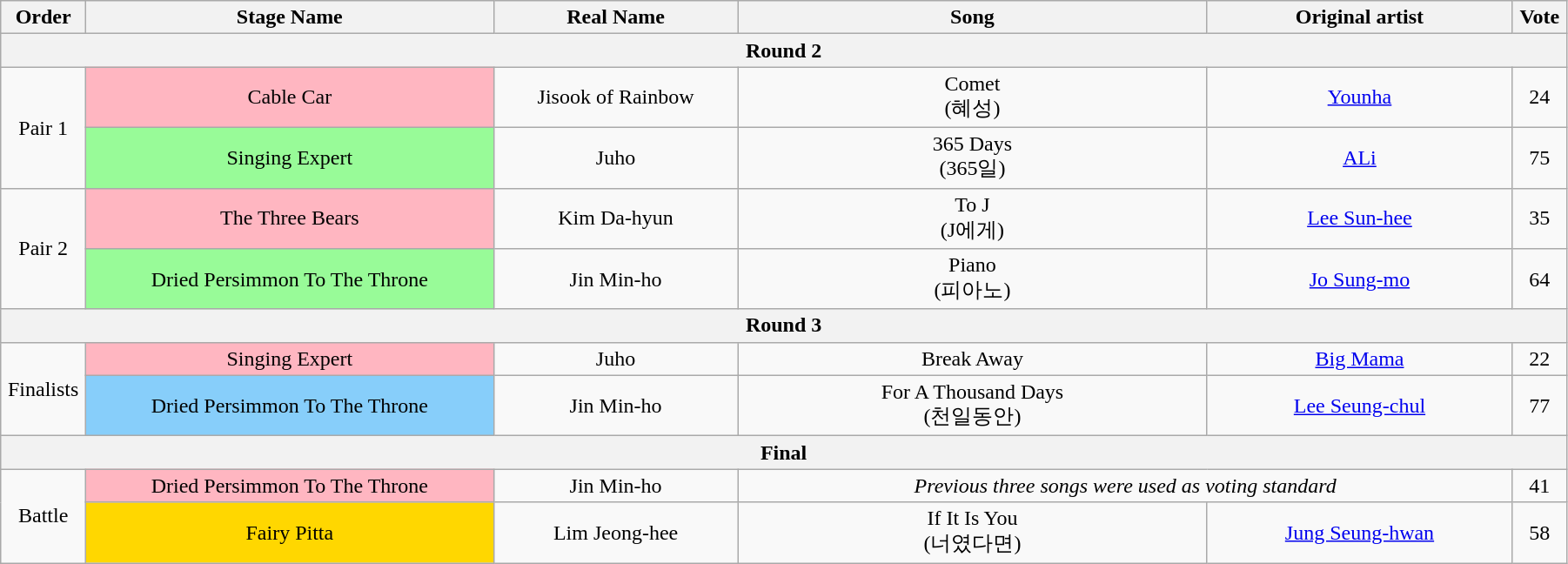<table class="wikitable" style="text-align:center; width:95%;">
<tr>
<th style="width:1%">Order</th>
<th style="width:20%;">Stage Name</th>
<th style="width:12%">Real Name</th>
<th style="width:23%;">Song</th>
<th style="width:15%;">Original artist</th>
<th style="width:1%;">Vote</th>
</tr>
<tr>
<th colspan=6>Round 2</th>
</tr>
<tr>
<td rowspan=2>Pair 1</td>
<td bgcolor="lightpink">Cable Car</td>
<td>Jisook of Rainbow</td>
<td>Comet<br>(혜성)</td>
<td><a href='#'>Younha</a></td>
<td>24</td>
</tr>
<tr>
<td bgcolor="palegreen">Singing Expert</td>
<td>Juho</td>
<td>365 Days<br>(365일)</td>
<td><a href='#'>ALi</a></td>
<td>75</td>
</tr>
<tr>
<td rowspan=2>Pair 2</td>
<td bgcolor="lightpink">The Three Bears</td>
<td>Kim Da-hyun</td>
<td>To J<br>(J에게)</td>
<td><a href='#'>Lee Sun-hee</a></td>
<td>35</td>
</tr>
<tr>
<td bgcolor="palegreen">Dried Persimmon To The Throne</td>
<td>Jin Min-ho</td>
<td>Piano<br>(피아노)</td>
<td><a href='#'>Jo Sung-mo</a></td>
<td>64</td>
</tr>
<tr>
<th colspan=6>Round 3</th>
</tr>
<tr>
<td rowspan=2>Finalists</td>
<td bgcolor="lightpink">Singing Expert</td>
<td>Juho</td>
<td>Break Away</td>
<td><a href='#'>Big Mama</a></td>
<td>22</td>
</tr>
<tr>
<td bgcolor="lightskyblue">Dried Persimmon To The Throne</td>
<td>Jin Min-ho</td>
<td>For A Thousand Days<br>(천일동안)</td>
<td><a href='#'>Lee Seung-chul</a></td>
<td>77</td>
</tr>
<tr>
<th colspan=6>Final</th>
</tr>
<tr>
<td rowspan=2>Battle</td>
<td bgcolor="lightpink">Dried Persimmon To The Throne</td>
<td>Jin Min-ho</td>
<td colspan=2><em>Previous three songs were used as voting standard</em></td>
<td>41</td>
</tr>
<tr>
<td bgcolor="gold">Fairy Pitta</td>
<td>Lim Jeong-hee</td>
<td>If It Is You<br>(너였다면)</td>
<td><a href='#'>Jung Seung-hwan</a></td>
<td>58</td>
</tr>
</table>
